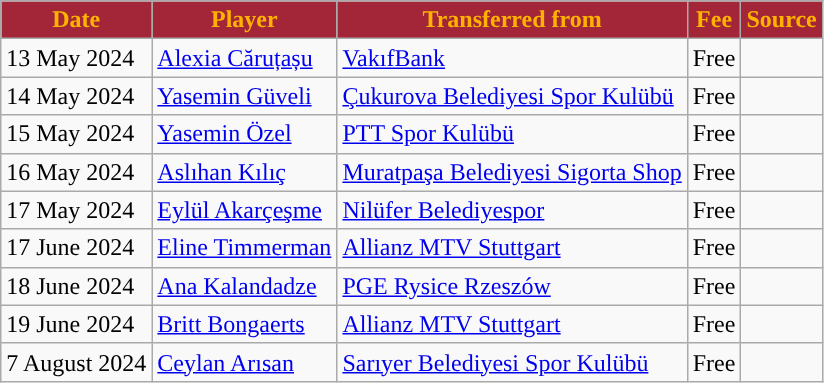<table class="wikitable plainrowheaders sortable">
<tr>
<th style="background:#A32638; color:#FFB300; ">Date</th>
<th style="background:#A32638; color:#FFB300; ">Player</th>
<th style="background:#A32638; color:#FFB300; ">Transferred from</th>
<th style="background:#A32638; color:#FFB300; ">Fee</th>
<th style="background:#A32638; color:#FFB300; ">Source</th>
</tr>
<tr>
<td>13 May 2024</td>
<td align=left> <a href='#'>Alexia Căruțașu</a></td>
<td align=left> <a href='#'>VakıfBank</a></td>
<td>Free</td>
<td></td>
</tr>
<tr>
<td>14 May 2024</td>
<td align=left> <a href='#'>Yasemin Güveli</a></td>
<td align=left> <a href='#'>Çukurova Belediyesi Spor Kulübü</a></td>
<td>Free</td>
<td></td>
</tr>
<tr>
<td>15 May 2024</td>
<td align=left> <a href='#'>Yasemin Özel</a></td>
<td align=left> <a href='#'>PTT Spor Kulübü</a></td>
<td>Free</td>
<td></td>
</tr>
<tr>
<td>16 May 2024</td>
<td align=left> <a href='#'>Aslıhan Kılıç</a></td>
<td align=left> <a href='#'>Muratpaşa Belediyesi Sigorta Shop</a></td>
<td>Free</td>
<td></td>
</tr>
<tr>
<td>17 May 2024</td>
<td align=left> <a href='#'>Eylül Akarçeşme</a></td>
<td align=left> <a href='#'>Nilüfer Belediyespor</a></td>
<td>Free</td>
<td></td>
</tr>
<tr>
<td>17 June 2024</td>
<td align=left> <a href='#'>Eline Timmerman</a></td>
<td align=left> <a href='#'>Allianz MTV Stuttgart</a></td>
<td>Free</td>
<td></td>
</tr>
<tr>
<td>18 June 2024</td>
<td align=left> <a href='#'>Ana Kalandadze</a></td>
<td align=left> <a href='#'>PGE Rysice Rzeszów</a></td>
<td>Free</td>
<td></td>
</tr>
<tr>
<td>19 June 2024</td>
<td align=left> <a href='#'>Britt Bongaerts</a></td>
<td align=left> <a href='#'>Allianz MTV Stuttgart</a></td>
<td>Free</td>
<td></td>
</tr>
<tr>
<td>7 August 2024</td>
<td align=left> <a href='#'>Ceylan Arısan</a></td>
<td align=left> <a href='#'>Sarıyer Belediyesi Spor Kulübü</a></td>
<td>Free</td>
<td></td>
</tr>
</table>
